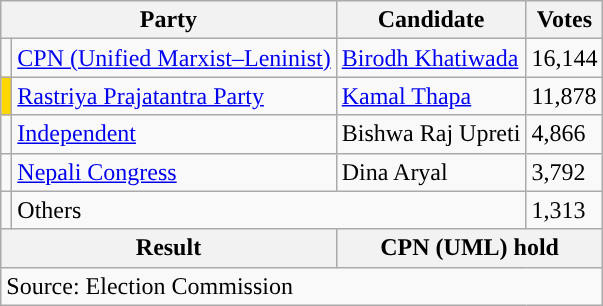<table class="wikitable">
<tr>
<th colspan="2">Party</th>
<th>Candidate</th>
<th>Votes</th>
</tr>
<tr>
<td style="background-color:"></td>
<td><a href='#'>CPN (Unified Marxist–Leninist)</a></td>
<td><a href='#'>Birodh Khatiwada</a></td>
<td>16,144</td>
</tr>
<tr>
<td style="background-color:gold"></td>
<td><a href='#'>Rastriya Prajatantra Party</a></td>
<td><a href='#'>Kamal Thapa</a></td>
<td>11,878</td>
</tr>
<tr>
<td style="background-color:"></td>
<td><a href='#'>Independent</a></td>
<td>Bishwa Raj Upreti</td>
<td>4,866</td>
</tr>
<tr>
<td style="background-color:"></td>
<td><a href='#'>Nepali Congress</a></td>
<td>Dina Aryal</td>
<td>3,792</td>
</tr>
<tr>
<td></td>
<td colspan="2">Others</td>
<td>1,313</td>
</tr>
<tr>
<th colspan="2">Result</th>
<th colspan="2">CPN (UML) hold</th>
</tr>
<tr>
<td colspan="4">Source: Election Commission</td>
</tr>
</table>
